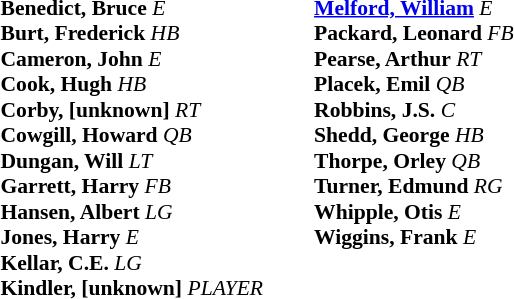<table class="toccolours" style="border-collapse:collapse; font-size:90%;">
<tr>
<td colspan="7" align="center"></td>
</tr>
<tr>
<td colspan=7 align="right"></td>
</tr>
<tr>
<td valign="top"><br><strong>Benedict, Bruce</strong> <em>E</em><br>
<strong>Burt, Frederick</strong> <em>HB</em><br>
<strong>Cameron, John</strong> <em>E</em><br>
<strong>Cook, Hugh</strong> <em>HB</em><br>
<strong>Corby, [unknown]</strong> <em>RT</em><br>
<strong>Cowgill, Howard</strong> <em>QB</em><br>
<strong>Dungan, Will</strong> <em>LT</em><br>
<strong>Garrett, Harry</strong> <em>FB</em><br>
<strong>Hansen, Albert</strong> <em>LG</em><br>
<strong>Jones, Harry</strong> <em>E</em><br>
<strong>Kellar, C.E.</strong> <em>LG</em><br>
<strong>Kindler, [unknown]</strong> <em>PLAYER</em><br></td>
<td width="30"> </td>
<td valign="top"><br><strong><a href='#'>Melford, William</a></strong> <em>E</em><br>
<strong>Packard, Leonard</strong> <em>FB</em><br>
<strong>Pearse, Arthur</strong> <em>RT</em><br>
<strong>Placek, Emil</strong> <em>QB</em><br>
<strong>Robbins, J.S.</strong> <em>C</em><br>
<strong>Shedd, George</strong> <em>HB</em><br>
<strong>Thorpe, Orley</strong> <em>QB</em><br>
<strong>Turner, Edmund</strong> <em>RG</em><br>
<strong>Whipple, Otis</strong> <em>E</em><br>
<strong>Wiggins, Frank</strong> <em>E</em><br>
</td>
</tr>
</table>
